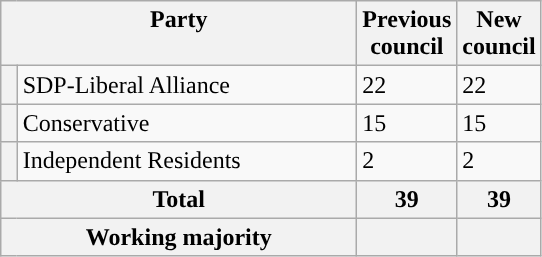<table class="wikitable">
<tr>
<th valign=top colspan="2" style="width: 230px">Party</th>
<th valign=top style="width: 30px">Previous council</th>
<th valign=top style="width: 30px">New council</th>
</tr>
<tr>
<th style="background-color: "></th>
<td>SDP-Liberal Alliance</td>
<td>22</td>
<td>22</td>
</tr>
<tr>
<th style="background-color: "></th>
<td>Conservative</td>
<td>15</td>
<td>15</td>
</tr>
<tr>
<th style="background-color: "></th>
<td>Independent Residents</td>
<td>2</td>
<td>2</td>
</tr>
<tr>
<th colspan=2>Total</th>
<th style="text-align: center">39</th>
<th colspan=3>39</th>
</tr>
<tr>
<th colspan=2>Working majority</th>
<th></th>
<th></th>
</tr>
</table>
